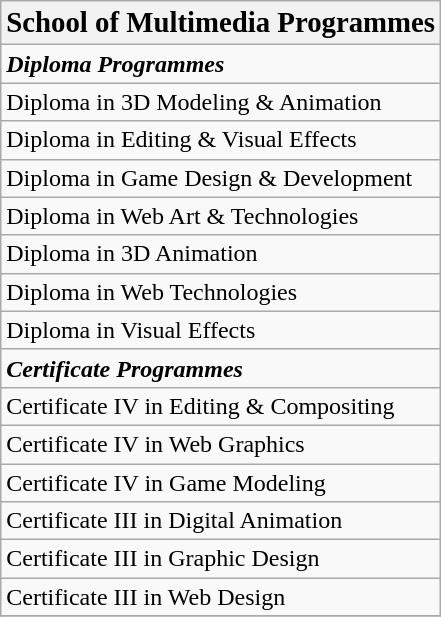<table class="wikitable">
<tr>
<th><strong><big>School of Multimedia Programmes</big></strong></th>
</tr>
<tr>
<td><strong><em>Diploma Programmes</em></strong></td>
</tr>
<tr>
<td>Diploma in 3D Modeling & Animation</td>
</tr>
<tr>
<td>Diploma in Editing & Visual Effects</td>
</tr>
<tr>
<td>Diploma in Game Design & Development</td>
</tr>
<tr>
<td>Diploma in Web Art & Technologies</td>
</tr>
<tr>
<td>Diploma in 3D Animation</td>
</tr>
<tr>
<td>Diploma in Web Technologies</td>
</tr>
<tr>
<td>Diploma in Visual Effects</td>
</tr>
<tr>
<td><strong><em>Certificate Programmes</em></strong></td>
</tr>
<tr>
<td>Certificate IV in Editing & Compositing</td>
</tr>
<tr>
<td>Certificate IV in Web Graphics</td>
</tr>
<tr>
<td>Certificate IV in Game Modeling</td>
</tr>
<tr>
<td>Certificate III in Digital Animation</td>
</tr>
<tr>
<td>Certificate III in Graphic Design</td>
</tr>
<tr>
<td>Certificate III in Web Design</td>
</tr>
<tr>
</tr>
</table>
